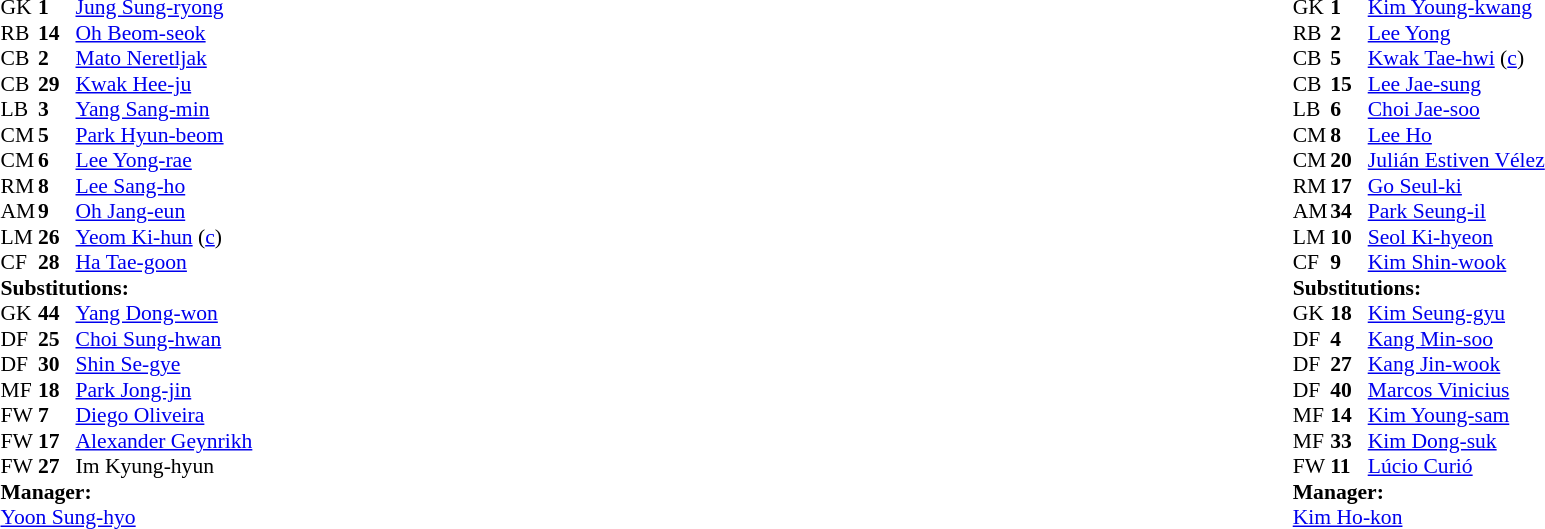<table width="100%">
<tr>
<td valign="top" width="50%"><br><table style="font-size: 90%" cellspacing="0" cellpadding="0">
<tr>
<th width=25></th>
<th width=25></th>
</tr>
<tr>
<td>GK</td>
<td><strong>1</strong></td>
<td> <a href='#'>Jung Sung-ryong</a></td>
</tr>
<tr>
<td>RB</td>
<td><strong>14</strong></td>
<td> <a href='#'>Oh Beom-seok</a></td>
</tr>
<tr>
<td>CB</td>
<td><strong>2</strong></td>
<td> <a href='#'>Mato Neretljak</a></td>
</tr>
<tr>
<td>CB</td>
<td><strong>29</strong></td>
<td> <a href='#'>Kwak Hee-ju</a></td>
<td></td>
<td></td>
</tr>
<tr>
<td>LB</td>
<td><strong>3</strong></td>
<td> <a href='#'>Yang Sang-min</a></td>
</tr>
<tr>
<td>CM</td>
<td><strong>5</strong></td>
<td> <a href='#'>Park Hyun-beom</a></td>
<td></td>
<td></td>
</tr>
<tr>
<td>CM</td>
<td><strong>6</strong></td>
<td> <a href='#'>Lee Yong-rae</a></td>
<td></td>
</tr>
<tr>
<td>RM</td>
<td><strong>8</strong></td>
<td> <a href='#'>Lee Sang-ho</a></td>
<td></td>
<td></td>
</tr>
<tr>
<td>AM</td>
<td><strong>9</strong></td>
<td> <a href='#'>Oh Jang-eun</a></td>
<td></td>
<td></td>
</tr>
<tr>
<td>LM</td>
<td><strong>26</strong></td>
<td> <a href='#'>Yeom Ki-hun</a> (<a href='#'>c</a>)</td>
</tr>
<tr>
<td>CF</td>
<td><strong>28</strong></td>
<td> <a href='#'>Ha Tae-goon</a></td>
<td></td>
</tr>
<tr>
<td colspan=3><strong>Substitutions:</strong></td>
</tr>
<tr>
<td>GK</td>
<td><strong>44</strong></td>
<td> <a href='#'>Yang Dong-won</a></td>
</tr>
<tr>
<td>DF</td>
<td><strong>25</strong></td>
<td> <a href='#'>Choi Sung-hwan</a></td>
<td></td>
<td></td>
</tr>
<tr>
<td>DF</td>
<td><strong>30</strong></td>
<td> <a href='#'>Shin Se-gye</a></td>
</tr>
<tr>
<td>MF</td>
<td><strong>18</strong></td>
<td> <a href='#'>Park Jong-jin</a></td>
<td></td>
<td></td>
</tr>
<tr>
<td>FW</td>
<td><strong>7</strong></td>
<td> <a href='#'>Diego Oliveira</a></td>
<td></td>
<td></td>
</tr>
<tr>
<td>FW</td>
<td><strong>17</strong></td>
<td> <a href='#'>Alexander Geynrikh</a></td>
<td></td>
<td></td>
</tr>
<tr>
<td>FW</td>
<td><strong>27</strong></td>
<td> Im Kyung-hyun</td>
</tr>
<tr>
<td colspan=3><strong>Manager:</strong></td>
</tr>
<tr>
<td colspan=4> <a href='#'>Yoon Sung-hyo</a></td>
</tr>
</table>
</td>
<td valign="top"></td>
<td valign="top" width="50%"><br><table style="font-size: 90%" cellspacing="0" cellpadding="0"  align="center">
<tr>
<th width="25"></th>
<th width="25"></th>
</tr>
<tr>
<td>GK</td>
<td><strong>1</strong></td>
<td> <a href='#'>Kim Young-kwang</a></td>
<td></td>
<td></td>
</tr>
<tr>
<td>RB</td>
<td><strong>2</strong></td>
<td> <a href='#'>Lee Yong</a></td>
</tr>
<tr>
<td>CB</td>
<td><strong>5</strong></td>
<td> <a href='#'>Kwak Tae-hwi</a> (<a href='#'>c</a>)</td>
</tr>
<tr>
<td>CB</td>
<td><strong>15</strong></td>
<td> <a href='#'>Lee Jae-sung</a></td>
</tr>
<tr>
<td>LB</td>
<td><strong>6</strong></td>
<td> <a href='#'>Choi Jae-soo</a></td>
<td></td>
<td></td>
</tr>
<tr>
<td>CM</td>
<td><strong>8</strong></td>
<td> <a href='#'>Lee Ho</a></td>
<td></td>
</tr>
<tr>
<td>CM</td>
<td><strong>20</strong></td>
<td> <a href='#'>Julián Estiven Vélez</a></td>
</tr>
<tr>
<td>RM</td>
<td><strong>17</strong></td>
<td> <a href='#'>Go Seul-ki</a></td>
</tr>
<tr>
<td>AM</td>
<td><strong>34</strong></td>
<td> <a href='#'>Park Seung-il</a></td>
<td></td>
<td></td>
</tr>
<tr>
<td>LM</td>
<td><strong>10</strong></td>
<td> <a href='#'>Seol Ki-hyeon</a></td>
</tr>
<tr>
<td>CF</td>
<td><strong>9</strong></td>
<td> <a href='#'>Kim Shin-wook</a></td>
</tr>
<tr>
<td colspan=3><strong>Substitutions:</strong></td>
</tr>
<tr>
<td>GK</td>
<td><strong>18</strong></td>
<td> <a href='#'>Kim Seung-gyu</a></td>
<td></td>
<td></td>
</tr>
<tr>
<td>DF</td>
<td><strong>4</strong></td>
<td> <a href='#'>Kang Min-soo</a></td>
<td></td>
<td></td>
</tr>
<tr>
<td>DF</td>
<td><strong>27</strong></td>
<td> <a href='#'>Kang Jin-wook</a></td>
</tr>
<tr>
<td>DF</td>
<td><strong>40</strong></td>
<td> <a href='#'>Marcos Vinicius</a></td>
</tr>
<tr>
<td>MF</td>
<td><strong>14</strong></td>
<td> <a href='#'>Kim Young-sam</a></td>
</tr>
<tr>
<td>MF</td>
<td><strong>33</strong></td>
<td> <a href='#'>Kim Dong-suk</a></td>
</tr>
<tr>
<td>FW</td>
<td><strong>11</strong></td>
<td> <a href='#'>Lúcio Curió</a></td>
<td></td>
<td></td>
</tr>
<tr>
<td colspan=3><strong>Manager:</strong></td>
</tr>
<tr>
<td colspan=4> <a href='#'>Kim Ho-kon</a></td>
</tr>
</table>
</td>
</tr>
</table>
